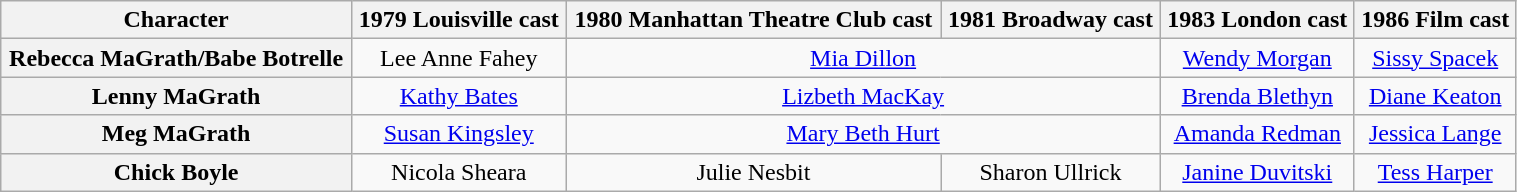<table class="wikitable" width="80%">
<tr>
<th>Character</th>
<th>1979 Louisville cast</th>
<th>1980 Manhattan Theatre Club cast</th>
<th>1981 Broadway cast</th>
<th>1983 London cast</th>
<th>1986 Film cast</th>
</tr>
<tr>
<th scope="row">Rebecca MaGrath/Babe Botrelle</th>
<td align="center" colspan="1">Lee Anne Fahey</td>
<td align="center" colspan="2"><a href='#'>Mia Dillon</a></td>
<td align="center" colspan="1"><a href='#'>Wendy Morgan</a></td>
<td align="center" colspan="1"><a href='#'>Sissy Spacek</a></td>
</tr>
<tr>
<th scope="row">Lenny MaGrath</th>
<td align="center"><a href='#'>Kathy Bates</a></td>
<td align="center" colspan="2"><a href='#'>Lizbeth MacKay</a></td>
<td align="center" colspan="1"><a href='#'>Brenda Blethyn</a></td>
<td align="center"><a href='#'>Diane Keaton</a></td>
</tr>
<tr>
<th scope="row">Meg MaGrath</th>
<td align="center" colspan="1"><a href='#'>Susan Kingsley</a></td>
<td align="center" colspan="2"><a href='#'>Mary Beth Hurt</a></td>
<td align="center" colspan="1"><a href='#'>Amanda Redman</a></td>
<td align="center"><a href='#'>Jessica Lange</a></td>
</tr>
<tr>
<th scope="row">Chick Boyle</th>
<td align="center" colspan="1">Nicola Sheara</td>
<td align="center" colspan="1">Julie Nesbit</td>
<td align="center" colspan="1">Sharon Ullrick</td>
<td align="center" colspan="1"><a href='#'>Janine Duvitski</a></td>
<td align="center" colspan="1"><a href='#'>Tess Harper</a></td>
</tr>
</table>
